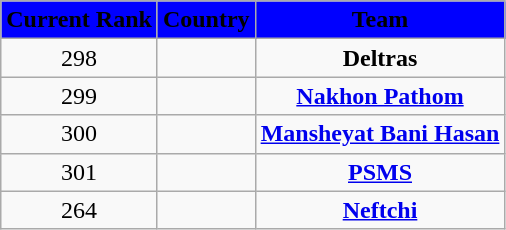<table class="wikitable" style="text-align: center;">
<tr>
<th style="background:blue"><span> Current Rank</span></th>
<th style="background:blue"><span> Country</span></th>
<th style="background:blue"><span> Team</span></th>
</tr>
<tr>
<td>298</td>
<td></td>
<td><strong>Deltras</strong></td>
</tr>
<tr>
<td>299</td>
<td></td>
<td><strong><a href='#'>Nakhon Pathom</a></strong></td>
</tr>
<tr>
<td>300</td>
<td></td>
<td><strong><a href='#'>Mansheyat Bani Hasan</a></strong></td>
</tr>
<tr>
<td>301</td>
<td></td>
<td><strong><a href='#'>PSMS</a></strong></td>
</tr>
<tr>
<td>264</td>
<td></td>
<td><strong><a href='#'>Neftchi</a></strong></td>
</tr>
</table>
